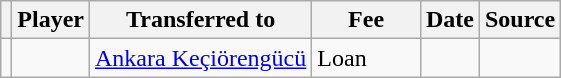<table class="wikitable plainrowheaders sortable">
<tr>
<th></th>
<th scope="col">Player</th>
<th>Transferred to</th>
<th style="width: 65px;">Fee</th>
<th scope="col">Date</th>
<th scope="col">Source</th>
</tr>
<tr>
<td align="center"></td>
<td></td>
<td> <a href='#'>Ankara Keçiörengücü</a></td>
<td>Loan</td>
<td></td>
<td></td>
</tr>
</table>
